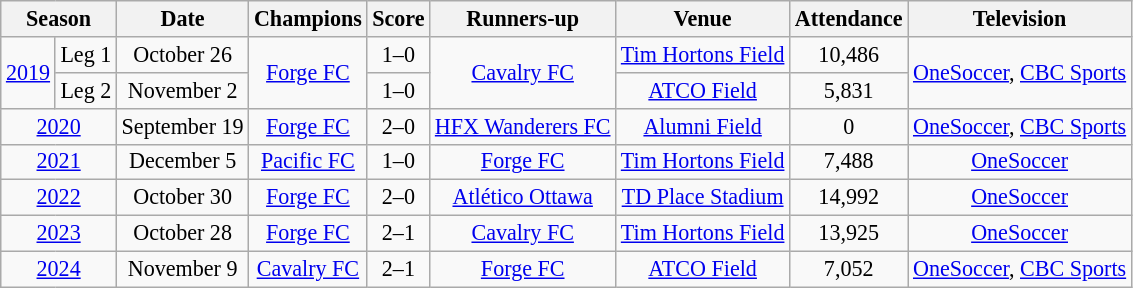<table class="wikitable sortable" style="text-align:center; font-size:92%;">
<tr>
<th colspan="2">Season</th>
<th>Date</th>
<th>Champions</th>
<th>Score</th>
<th>Runners-up</th>
<th>Venue</th>
<th>Attendance</th>
<th>Television</th>
</tr>
<tr>
<td rowspan="2" align="center"><a href='#'>2019</a></td>
<td>Leg 1</td>
<td>October 26</td>
<td rowspan="2"><a href='#'>Forge FC</a></td>
<td>1–0</td>
<td rowspan="2"><a href='#'>Cavalry FC</a></td>
<td><a href='#'>Tim Hortons Field</a></td>
<td>10,486</td>
<td rowspan="2"><a href='#'>OneSoccer</a>, <a href='#'>CBC Sports</a></td>
</tr>
<tr>
<td>Leg 2</td>
<td>November 2</td>
<td>1–0</td>
<td><a href='#'>ATCO Field</a></td>
<td>5,831</td>
</tr>
<tr>
<td colspan="2"><a href='#'>2020</a></td>
<td>September 19</td>
<td><a href='#'>Forge FC</a></td>
<td>2–0</td>
<td><a href='#'>HFX Wanderers FC</a></td>
<td><a href='#'>Alumni Field</a></td>
<td>0</td>
<td><a href='#'>OneSoccer</a>, <a href='#'>CBC Sports</a></td>
</tr>
<tr>
<td colspan="2"><a href='#'>2021</a></td>
<td>December 5</td>
<td><a href='#'>Pacific FC</a></td>
<td>1–0</td>
<td><a href='#'>Forge FC</a></td>
<td><a href='#'>Tim Hortons Field</a></td>
<td>7,488</td>
<td><a href='#'>OneSoccer</a></td>
</tr>
<tr>
<td colspan="2"><a href='#'>2022</a></td>
<td>October 30</td>
<td><a href='#'>Forge FC</a></td>
<td>2–0</td>
<td><a href='#'>Atlético Ottawa</a></td>
<td><a href='#'>TD Place Stadium</a></td>
<td>14,992</td>
<td><a href='#'>OneSoccer</a></td>
</tr>
<tr>
<td colspan="2"><a href='#'>2023</a></td>
<td>October 28</td>
<td><a href='#'>Forge FC</a></td>
<td>2–1 </td>
<td><a href='#'>Cavalry FC</a></td>
<td><a href='#'>Tim Hortons Field</a></td>
<td>13,925</td>
<td><a href='#'>OneSoccer</a></td>
</tr>
<tr>
<td colspan="2"><a href='#'>2024</a></td>
<td>November 9</td>
<td><a href='#'>Cavalry FC</a></td>
<td>2–1</td>
<td><a href='#'>Forge FC</a></td>
<td><a href='#'>ATCO Field</a></td>
<td>7,052</td>
<td><a href='#'>OneSoccer</a>, <a href='#'>CBC Sports</a></td>
</tr>
</table>
